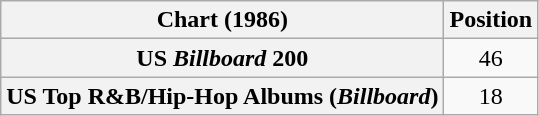<table class="wikitable plainrowheaders" style="text-align:center">
<tr>
<th scope="col">Chart (1986)</th>
<th scope="col">Position</th>
</tr>
<tr>
<th scope="row">US <em>Billboard</em> 200</th>
<td>46</td>
</tr>
<tr>
<th scope="row">US Top R&B/Hip-Hop Albums (<em>Billboard</em>)</th>
<td>18</td>
</tr>
</table>
